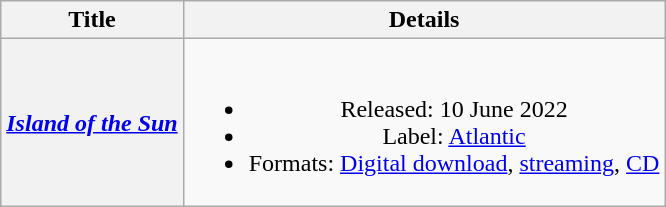<table class="wikitable plainrowheaders" style="text-align:center;">
<tr>
<th scope="col">Title</th>
<th scope="col">Details</th>
</tr>
<tr>
<th scope="row"><em><a href='#'>Island of the Sun</a></em></th>
<td><br><ul><li>Released: 10 June 2022</li><li>Label: <a href='#'>Atlantic</a></li><li>Formats: <a href='#'>Digital download</a>, <a href='#'>streaming</a>, <a href='#'>CD</a></li></ul></td>
</tr>
</table>
